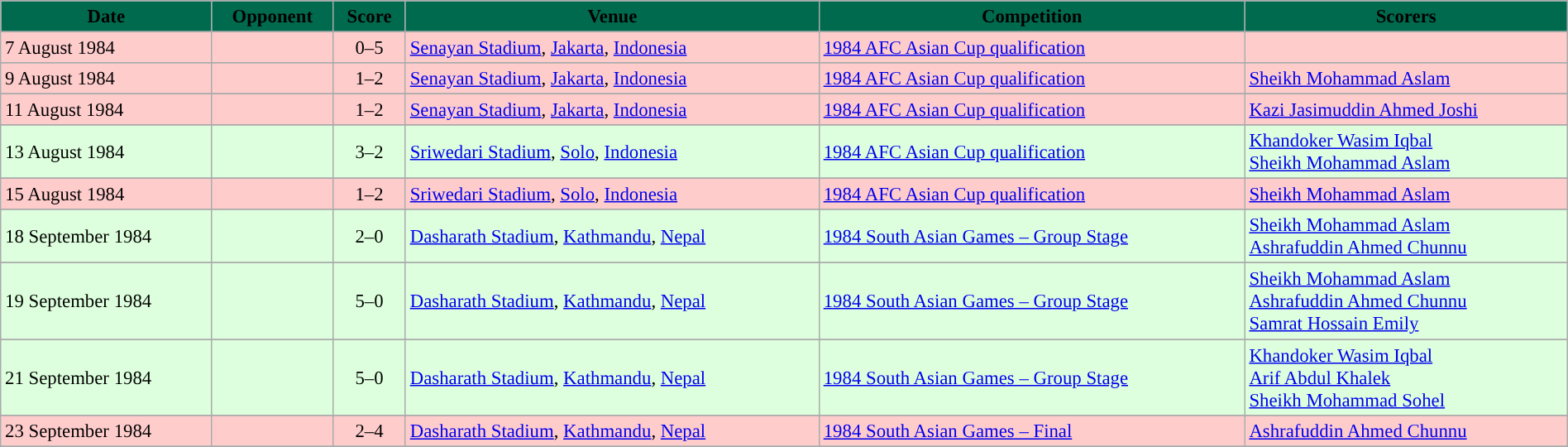<table class="wikitable" width=100% style="text-align:left;font-size:95%;">
<tr>
<th style="background:#006a4e;"><span>Date</span></th>
<th style="background:#006a4e;"><span>Opponent</span></th>
<th style="background:#006a4e;"><span>Score</span></th>
<th style="background:#006a4e;"><span>Venue</span></th>
<th style="background:#006a4e;"><span>Competition</span></th>
<th style="background:#006a4e;"><span>Scorers</span></th>
</tr>
<tr>
</tr>
<tr style="background:#fcc;">
<td>7 August 1984</td>
<td></td>
<td style="text-align: center">0–5</td>
<td> <a href='#'>Senayan Stadium</a>, <a href='#'>Jakarta</a>, <a href='#'>Indonesia</a></td>
<td><a href='#'>1984 AFC Asian Cup qualification</a></td>
<td></td>
</tr>
<tr>
</tr>
<tr style="background:#fcc;">
<td>9 August 1984</td>
<td></td>
<td style="text-align: center">1–2</td>
<td> <a href='#'>Senayan Stadium</a>, <a href='#'>Jakarta</a>, <a href='#'>Indonesia</a></td>
<td><a href='#'>1984 AFC Asian Cup qualification</a></td>
<td><a href='#'>Sheikh Mohammad Aslam</a> </td>
</tr>
<tr>
</tr>
<tr style="background:#fcc;">
<td>11 August 1984</td>
<td></td>
<td style="text-align: center">1–2</td>
<td> <a href='#'>Senayan Stadium</a>, <a href='#'>Jakarta</a>, <a href='#'>Indonesia</a></td>
<td><a href='#'>1984 AFC Asian Cup qualification</a></td>
<td><a href='#'>Kazi Jasimuddin Ahmed Joshi</a> </td>
</tr>
<tr>
</tr>
<tr style="background:#dfd;">
<td>13 August 1984</td>
<td></td>
<td style="text-align: center">3–2</td>
<td> <a href='#'>Sriwedari Stadium</a>, <a href='#'>Solo</a>, <a href='#'>Indonesia</a></td>
<td><a href='#'>1984 AFC Asian Cup qualification</a></td>
<td><a href='#'>Khandoker Wasim Iqbal</a>  <br> <a href='#'>Sheikh Mohammad Aslam</a> </td>
</tr>
<tr>
</tr>
<tr style="background:#fcc;">
<td>15 August 1984</td>
<td></td>
<td style="text-align: center">1–2</td>
<td> <a href='#'>Sriwedari Stadium</a>, <a href='#'>Solo</a>, <a href='#'>Indonesia</a></td>
<td><a href='#'>1984 AFC Asian Cup qualification</a></td>
<td><a href='#'>Sheikh Mohammad Aslam</a> </td>
</tr>
<tr>
</tr>
<tr style="background:#dfd;">
<td>18 September 1984</td>
<td></td>
<td style="text-align: center">2–0</td>
<td> <a href='#'>Dasharath Stadium</a>, <a href='#'>Kathmandu</a>, <a href='#'>Nepal</a></td>
<td><a href='#'>1984 South Asian Games – Group Stage</a></td>
<td><a href='#'>Sheikh Mohammad Aslam</a>  <br> <a href='#'>Ashrafuddin Ahmed Chunnu</a> </td>
</tr>
<tr>
</tr>
<tr style="background:#dfd;">
<td>19 September 1984</td>
<td></td>
<td style="text-align: center">5–0</td>
<td> <a href='#'>Dasharath Stadium</a>, <a href='#'>Kathmandu</a>, <a href='#'>Nepal</a></td>
<td><a href='#'>1984 South Asian Games – Group Stage</a></td>
<td><a href='#'>Sheikh Mohammad Aslam</a>  <br> <a href='#'>Ashrafuddin Ahmed Chunnu</a>  <br> <a href='#'>Samrat Hossain Emily</a> </td>
</tr>
<tr>
</tr>
<tr style="background:#dfd;">
<td>21 September 1984</td>
<td></td>
<td style="text-align: center">5–0</td>
<td> <a href='#'>Dasharath Stadium</a>, <a href='#'>Kathmandu</a>, <a href='#'>Nepal</a></td>
<td><a href='#'>1984 South Asian Games – Group Stage</a></td>
<td><a href='#'>Khandoker Wasim Iqbal</a>  <br> <a href='#'>Arif Abdul Khalek</a>  <br> <a href='#'>Sheikh Mohammad Sohel</a> </td>
</tr>
<tr>
</tr>
<tr style="background:#fcc;">
<td>23 September 1984</td>
<td></td>
<td style="text-align: center">2–4</td>
<td> <a href='#'>Dasharath Stadium</a>, <a href='#'>Kathmandu</a>, <a href='#'>Nepal</a></td>
<td><a href='#'>1984 South Asian Games – Final</a></td>
<td><a href='#'>Ashrafuddin Ahmed Chunnu</a> </td>
</tr>
<tr>
</tr>
</table>
